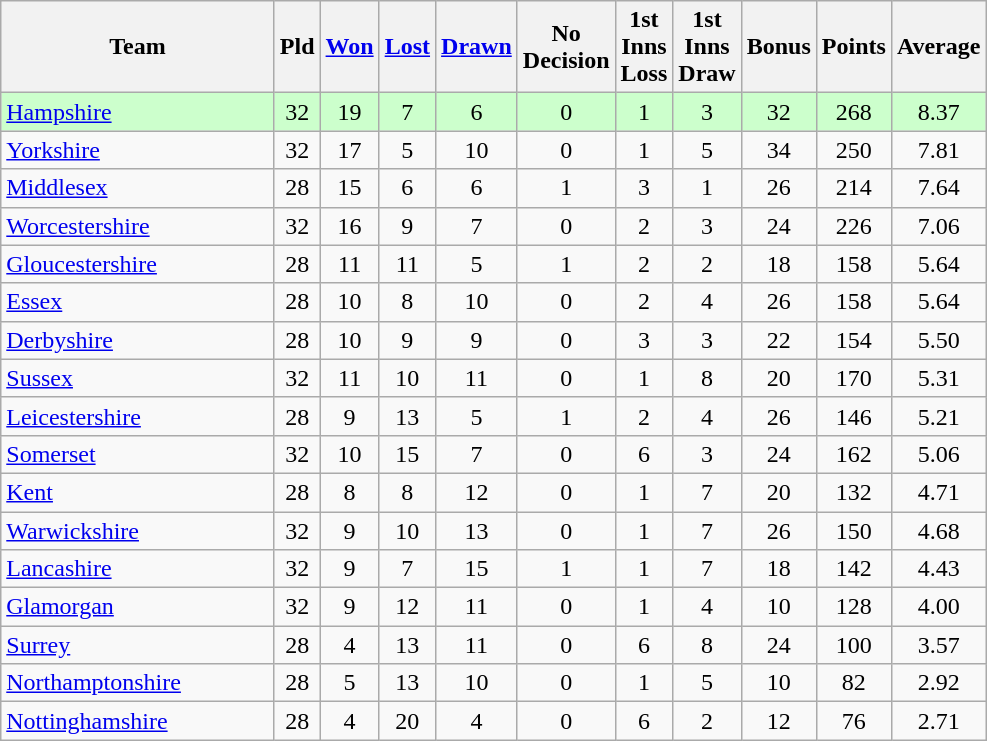<table class="wikitable" style="text-align:center;">
<tr>
<th width=175>Team</th>
<th width=20 abbr="Played">Pld</th>
<th width=20 abbr="Won"><a href='#'>Won</a></th>
<th width=20 abbr="Lost"><a href='#'>Lost</a></th>
<th width=20 abbr="Drawn"><a href='#'>Drawn</a></th>
<th width=20 abbr="ND">No Decision</th>
<th width=20 abbr="1st L">1st Inns Loss</th>
<th width=20 abbr="1st D">1st Inns Draw</th>
<th width=20 abbr="Bonus Points">Bonus</th>
<th width=20 abbr="Points">Points</th>
<th width=20 abbr="Average">Average</th>
</tr>
<tr style="background:#ccffcc;">
<td style="text-align:left;"><a href='#'>Hampshire</a></td>
<td>32</td>
<td>19</td>
<td>7</td>
<td>6</td>
<td>0</td>
<td>1</td>
<td>3</td>
<td>32</td>
<td>268</td>
<td>8.37</td>
</tr>
<tr>
<td style="text-align:left;"><a href='#'>Yorkshire</a></td>
<td>32</td>
<td>17</td>
<td>5</td>
<td>10</td>
<td>0</td>
<td>1</td>
<td>5</td>
<td>34</td>
<td>250</td>
<td>7.81</td>
</tr>
<tr>
<td style="text-align:left;"><a href='#'>Middlesex</a></td>
<td>28</td>
<td>15</td>
<td>6</td>
<td>6</td>
<td>1</td>
<td>3</td>
<td>1</td>
<td>26</td>
<td>214</td>
<td>7.64</td>
</tr>
<tr>
<td style="text-align:left;"><a href='#'>Worcestershire</a></td>
<td>32</td>
<td>16</td>
<td>9</td>
<td>7</td>
<td>0</td>
<td>2</td>
<td>3</td>
<td>24</td>
<td>226</td>
<td>7.06</td>
</tr>
<tr>
<td style="text-align:left;"><a href='#'>Gloucestershire</a></td>
<td>28</td>
<td>11</td>
<td>11</td>
<td>5</td>
<td>1</td>
<td>2</td>
<td>2</td>
<td>18</td>
<td>158</td>
<td>5.64</td>
</tr>
<tr>
<td style="text-align:left;"><a href='#'>Essex</a></td>
<td>28</td>
<td>10</td>
<td>8</td>
<td>10</td>
<td>0</td>
<td>2</td>
<td>4</td>
<td>26</td>
<td>158</td>
<td>5.64</td>
</tr>
<tr>
<td style="text-align:left;"><a href='#'>Derbyshire</a></td>
<td>28</td>
<td>10</td>
<td>9</td>
<td>9</td>
<td>0</td>
<td>3</td>
<td>3</td>
<td>22</td>
<td>154</td>
<td>5.50</td>
</tr>
<tr>
<td style="text-align:left;"><a href='#'>Sussex</a></td>
<td>32</td>
<td>11</td>
<td>10</td>
<td>11</td>
<td>0</td>
<td>1</td>
<td>8</td>
<td>20</td>
<td>170</td>
<td>5.31</td>
</tr>
<tr>
<td style="text-align:left;"><a href='#'>Leicestershire</a></td>
<td>28</td>
<td>9</td>
<td>13</td>
<td>5</td>
<td>1</td>
<td>2</td>
<td>4</td>
<td>26</td>
<td>146</td>
<td>5.21</td>
</tr>
<tr>
<td style="text-align:left;"><a href='#'>Somerset</a></td>
<td>32</td>
<td>10</td>
<td>15</td>
<td>7</td>
<td>0</td>
<td>6</td>
<td>3</td>
<td>24</td>
<td>162</td>
<td>5.06</td>
</tr>
<tr>
<td style="text-align:left;"><a href='#'>Kent</a></td>
<td>28</td>
<td>8</td>
<td>8</td>
<td>12</td>
<td>0</td>
<td>1</td>
<td>7</td>
<td>20</td>
<td>132</td>
<td>4.71</td>
</tr>
<tr>
<td style="text-align:left;"><a href='#'>Warwickshire</a></td>
<td>32</td>
<td>9</td>
<td>10</td>
<td>13</td>
<td>0</td>
<td>1</td>
<td>7</td>
<td>26</td>
<td>150</td>
<td>4.68</td>
</tr>
<tr>
<td style="text-align:left;"><a href='#'>Lancashire</a></td>
<td>32</td>
<td>9</td>
<td>7</td>
<td>15</td>
<td>1</td>
<td>1</td>
<td>7</td>
<td>18</td>
<td>142</td>
<td>4.43</td>
</tr>
<tr>
<td style="text-align:left;"><a href='#'>Glamorgan</a></td>
<td>32</td>
<td>9</td>
<td>12</td>
<td>11</td>
<td>0</td>
<td>1</td>
<td>4</td>
<td>10</td>
<td>128</td>
<td>4.00</td>
</tr>
<tr>
<td style="text-align:left;"><a href='#'>Surrey</a></td>
<td>28</td>
<td>4</td>
<td>13</td>
<td>11</td>
<td>0</td>
<td>6</td>
<td>8</td>
<td>24</td>
<td>100</td>
<td>3.57</td>
</tr>
<tr>
<td style="text-align:left;"><a href='#'>Northamptonshire</a></td>
<td>28</td>
<td>5</td>
<td>13</td>
<td>10</td>
<td>0</td>
<td>1</td>
<td>5</td>
<td>10</td>
<td>82</td>
<td>2.92</td>
</tr>
<tr>
<td style="text-align:left;"><a href='#'>Nottinghamshire</a></td>
<td>28</td>
<td>4</td>
<td>20</td>
<td>4</td>
<td>0</td>
<td>6</td>
<td>2</td>
<td>12</td>
<td>76</td>
<td>2.71</td>
</tr>
</table>
